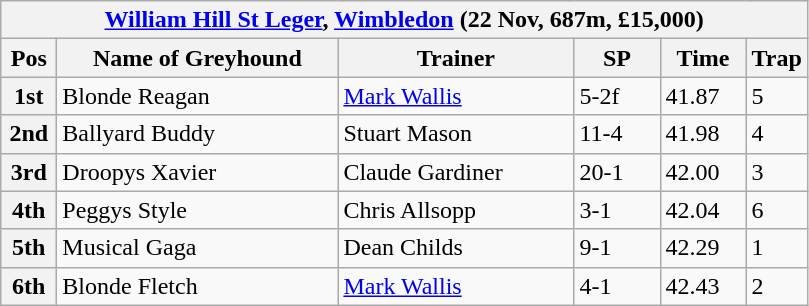<table class="wikitable">
<tr>
<th colspan="6"><a href='#'>William Hill St Leger</a>, <a href='#'>Wimbledon</a> (22 Nov, 687m, £15,000)</th>
</tr>
<tr>
<th width=30>Pos</th>
<th width=180>Name of Greyhound</th>
<th width=150>Trainer</th>
<th width=50>SP</th>
<th width=50>Time</th>
<th width=30>Trap</th>
</tr>
<tr>
<th>1st</th>
<td>Blonde Reagan</td>
<td><a href='#'>Mark Wallis</a></td>
<td>5-2f</td>
<td>41.87</td>
<td>5</td>
</tr>
<tr>
<th>2nd</th>
<td>Ballyard Buddy</td>
<td>Stuart Mason</td>
<td>11-4</td>
<td>41.98</td>
<td>4</td>
</tr>
<tr>
<th>3rd</th>
<td>Droopys Xavier</td>
<td>Claude Gardiner</td>
<td>20-1</td>
<td>42.00</td>
<td>3</td>
</tr>
<tr>
<th>4th</th>
<td>Peggys Style</td>
<td>Chris Allsopp</td>
<td>3-1</td>
<td>42.04</td>
<td>6</td>
</tr>
<tr>
<th>5th</th>
<td>Musical Gaga</td>
<td>Dean Childs</td>
<td>9-1</td>
<td>42.29</td>
<td>1</td>
</tr>
<tr>
<th>6th</th>
<td>Blonde Fletch</td>
<td><a href='#'>Mark Wallis</a></td>
<td>4-1</td>
<td>42.43</td>
<td>2</td>
</tr>
</table>
